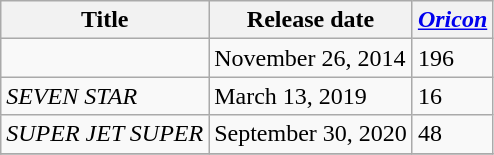<table class="wikitable">
<tr>
<th>Title</th>
<th>Release date</th>
<th><em><a href='#'>Oricon</a></em></th>
</tr>
<tr>
<td><em></em></td>
<td>November 26, 2014</td>
<td>196</td>
</tr>
<tr>
<td><em>SEVEN STAR</em></td>
<td>March 13, 2019</td>
<td>16</td>
</tr>
<tr>
<td><em>SUPER JET SUPER</em></td>
<td>September 30, 2020</td>
<td>48</td>
</tr>
<tr>
</tr>
</table>
